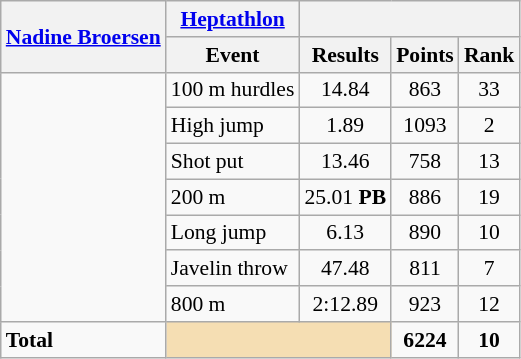<table class=wikitable style="font-size:90%;">
<tr>
<th rowspan="2"><a href='#'>Nadine Broersen</a></th>
<th><a href='#'>Heptathlon</a></th>
<th colspan="3"></th>
</tr>
<tr>
<th>Event</th>
<th>Results</th>
<th>Points</th>
<th>Rank</th>
</tr>
<tr style="border-top: single;">
<td rowspan="7"></td>
<td>100 m hurdles</td>
<td align=center>14.84</td>
<td align=center>863</td>
<td align=center>33</td>
</tr>
<tr>
<td>High jump</td>
<td align=center>1.89</td>
<td align=center>1093</td>
<td align=center>2</td>
</tr>
<tr>
<td>Shot put</td>
<td align=center>13.46</td>
<td align=center>758</td>
<td align=center>13</td>
</tr>
<tr>
<td>200 m</td>
<td align=center>25.01 <strong>PB</strong></td>
<td align=center>886</td>
<td align=center>19</td>
</tr>
<tr>
<td>Long jump</td>
<td align=center>6.13</td>
<td align=center>890</td>
<td align=center>10</td>
</tr>
<tr>
<td>Javelin throw</td>
<td align=center>47.48</td>
<td align=center>811</td>
<td align=center>7</td>
</tr>
<tr>
<td>800 m</td>
<td align=center>2:12.89</td>
<td align=center>923</td>
<td align=center>12</td>
</tr>
<tr style="border-top: single;">
<td><strong>Total</strong></td>
<td colspan="2" style="background:wheat;"></td>
<td align=center><strong>6224</strong></td>
<td align=center><strong>10</strong></td>
</tr>
</table>
